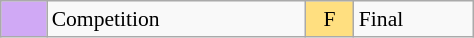<table class="wikitable" style="margin:0.5em auto; font-size:90%;position:relative;" width=25%;>
<tr>
<td bgcolor="#D0A9F5" align=center>  </td>
<td>Competition</td>
<td bgcolor="#FFDF80" align=center>F</td>
<td>Final</td>
</tr>
</table>
